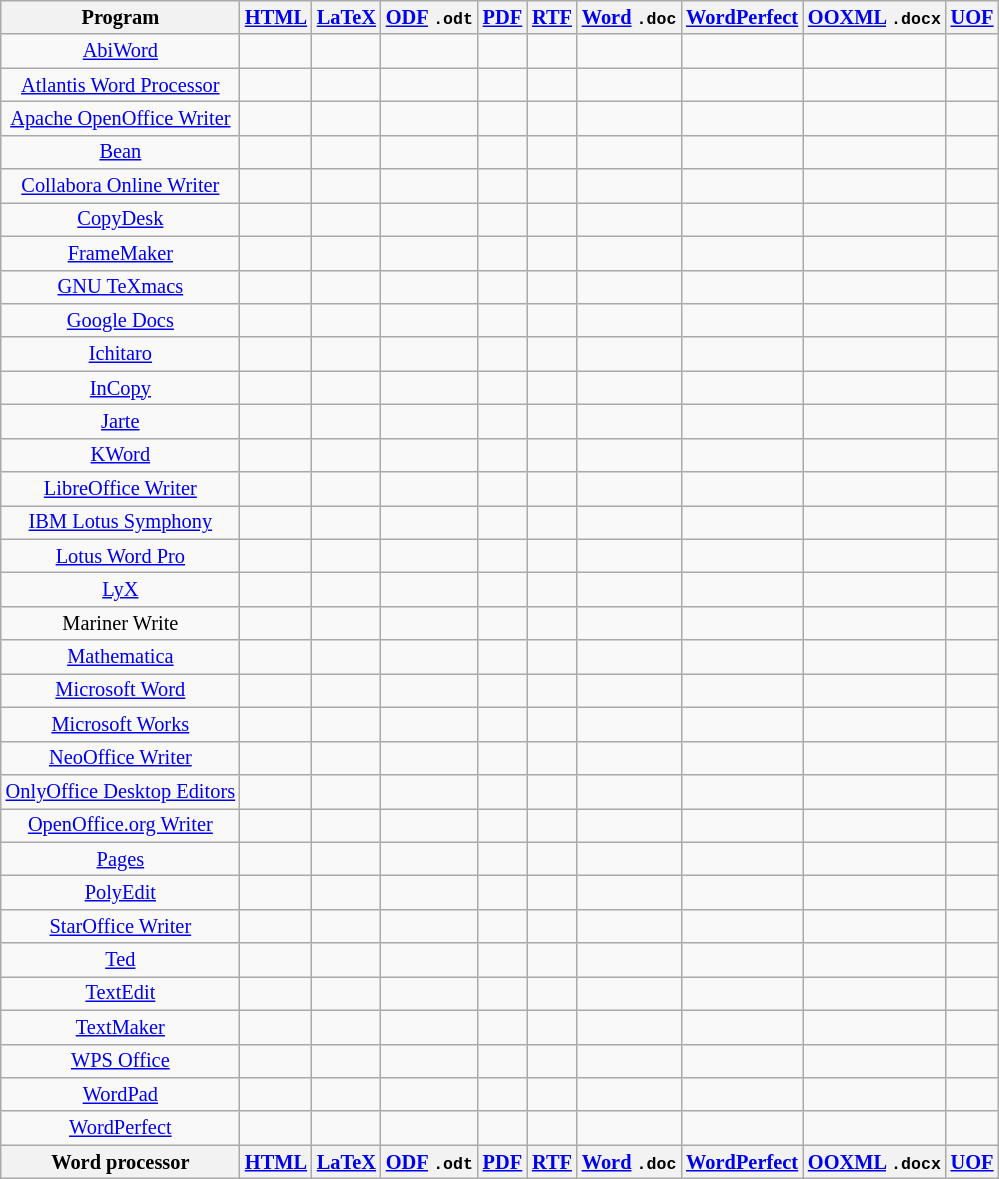<table class="sortable wikitable" style="font-size: 85%; border: gray solid 1px; border-collapse: collapse; text-align: center; width: auto;">
<tr>
<th>Program</th>
<th><a href='#'>HTML</a></th>
<th><a href='#'>LaTeX</a></th>
<th><a href='#'>ODF</a> <code>.odt</code></th>
<th><a href='#'>PDF</a></th>
<th><a href='#'>RTF</a></th>
<th><a href='#'>Word</a> <code>.doc</code></th>
<th><a href='#'>WordPerfect</a></th>
<th><a href='#'>OOXML</a> <code>.docx</code></th>
<th><a href='#'>UOF</a></th>
</tr>
<tr>
<td><a href='#'>AbiWord</a></td>
<td></td>
<td></td>
<td></td>
<td></td>
<td></td>
<td></td>
<td></td>
<td></td>
<td></td>
</tr>
<tr>
<td><a href='#'>Atlantis Word Processor</a></td>
<td></td>
<td></td>
<td></td>
<td></td>
<td></td>
<td></td>
<td></td>
<td></td>
<td></td>
</tr>
<tr>
<td><a href='#'>Apache OpenOffice Writer</a></td>
<td></td>
<td></td>
<td></td>
<td></td>
<td></td>
<td></td>
<td></td>
<td></td>
<td></td>
</tr>
<tr>
<td><a href='#'>Bean</a></td>
<td></td>
<td></td>
<td></td>
<td></td>
<td></td>
<td></td>
<td></td>
<td></td>
<td></td>
</tr>
<tr>
<td><a href='#'>Collabora Online Writer</a></td>
<td></td>
<td></td>
<td></td>
<td></td>
<td></td>
<td></td>
<td></td>
<td></td>
<td></td>
</tr>
<tr>
<td><a href='#'>CopyDesk</a></td>
<td></td>
<td></td>
<td></td>
<td></td>
<td></td>
<td></td>
<td></td>
<td></td>
<td></td>
</tr>
<tr>
<td><a href='#'>FrameMaker</a></td>
<td></td>
<td></td>
<td></td>
<td></td>
<td></td>
<td></td>
<td></td>
<td></td>
<td></td>
</tr>
<tr>
<td><a href='#'>GNU TeXmacs</a></td>
<td></td>
<td></td>
<td></td>
<td></td>
<td></td>
<td></td>
<td></td>
<td></td>
<td></td>
</tr>
<tr>
<td><a href='#'>Google Docs</a></td>
<td></td>
<td></td>
<td></td>
<td></td>
<td></td>
<td></td>
<td></td>
<td></td>
<td></td>
</tr>
<tr>
<td><a href='#'>Ichitaro</a></td>
<td></td>
<td></td>
<td></td>
<td></td>
<td></td>
<td></td>
<td></td>
<td></td>
<td></td>
</tr>
<tr>
<td><a href='#'>InCopy</a></td>
<td></td>
<td></td>
<td></td>
<td></td>
<td></td>
<td></td>
<td></td>
<td></td>
<td></td>
</tr>
<tr>
<td><a href='#'>Jarte</a></td>
<td></td>
<td></td>
<td></td>
<td></td>
<td></td>
<td></td>
<td></td>
<td></td>
<td></td>
</tr>
<tr>
<td><a href='#'>KWord</a></td>
<td></td>
<td></td>
<td></td>
<td></td>
<td></td>
<td></td>
<td></td>
<td></td>
<td></td>
</tr>
<tr>
<td><a href='#'>LibreOffice Writer</a></td>
<td></td>
<td></td>
<td></td>
<td></td>
<td></td>
<td></td>
<td></td>
<td></td>
<td></td>
</tr>
<tr>
<td><a href='#'>IBM Lotus Symphony</a></td>
<td></td>
<td></td>
<td></td>
<td></td>
<td></td>
<td></td>
<td></td>
<td></td>
<td></td>
</tr>
<tr>
<td><a href='#'>Lotus Word Pro</a></td>
<td></td>
<td></td>
<td></td>
<td></td>
<td></td>
<td></td>
<td></td>
<td></td>
<td></td>
</tr>
<tr>
<td><a href='#'>LyX</a></td>
<td></td>
<td></td>
<td></td>
<td></td>
<td></td>
<td></td>
<td></td>
<td></td>
<td></td>
</tr>
<tr>
<td>Mariner Write</td>
<td></td>
<td></td>
<td></td>
<td></td>
<td></td>
<td></td>
<td></td>
<td></td>
<td></td>
</tr>
<tr>
<td><a href='#'>Mathematica</a></td>
<td></td>
<td></td>
<td></td>
<td></td>
<td></td>
<td></td>
<td></td>
<td></td>
<td></td>
</tr>
<tr>
<td><a href='#'>Microsoft Word</a></td>
<td></td>
<td></td>
<td></td>
<td></td>
<td></td>
<td></td>
<td></td>
<td></td>
<td></td>
</tr>
<tr>
<td><a href='#'>Microsoft Works</a></td>
<td></td>
<td></td>
<td></td>
<td></td>
<td></td>
<td></td>
<td></td>
<td></td>
<td></td>
</tr>
<tr>
<td><a href='#'>NeoOffice Writer</a></td>
<td></td>
<td></td>
<td></td>
<td></td>
<td></td>
<td></td>
<td></td>
<td></td>
<td></td>
</tr>
<tr>
<td><a href='#'>OnlyOffice Desktop Editors</a></td>
<td></td>
<td></td>
<td></td>
<td></td>
<td></td>
<td></td>
<td></td>
<td></td>
<td></td>
</tr>
<tr>
<td><a href='#'>OpenOffice.org Writer</a></td>
<td></td>
<td></td>
<td></td>
<td></td>
<td></td>
<td></td>
<td></td>
<td></td>
<td></td>
</tr>
<tr>
<td><a href='#'>Pages</a></td>
<td></td>
<td></td>
<td></td>
<td></td>
<td></td>
<td></td>
<td></td>
<td></td>
<td></td>
</tr>
<tr>
<td><a href='#'>PolyEdit</a></td>
<td></td>
<td></td>
<td></td>
<td></td>
<td></td>
<td></td>
<td></td>
<td></td>
<td></td>
</tr>
<tr>
<td><a href='#'>StarOffice Writer</a></td>
<td></td>
<td></td>
<td></td>
<td></td>
<td></td>
<td></td>
<td></td>
<td></td>
<td></td>
</tr>
<tr>
<td><a href='#'>Ted</a></td>
<td></td>
<td></td>
<td></td>
<td></td>
<td></td>
<td></td>
<td></td>
<td></td>
<td></td>
</tr>
<tr>
<td><a href='#'>TextEdit</a></td>
<td></td>
<td></td>
<td></td>
<td></td>
<td></td>
<td></td>
<td></td>
<td></td>
<td></td>
</tr>
<tr>
<td><a href='#'>TextMaker</a></td>
<td></td>
<td></td>
<td></td>
<td></td>
<td></td>
<td></td>
<td></td>
<td></td>
<td></td>
</tr>
<tr>
<td><a href='#'>WPS Office</a></td>
<td></td>
<td></td>
<td></td>
<td></td>
<td></td>
<td></td>
<td></td>
<td></td>
<td></td>
</tr>
<tr>
<td><a href='#'>WordPad</a></td>
<td></td>
<td></td>
<td></td>
<td></td>
<td></td>
<td></td>
<td></td>
<td></td>
<td></td>
</tr>
<tr>
<td><a href='#'>WordPerfect</a></td>
<td></td>
<td></td>
<td></td>
<td></td>
<td></td>
<td></td>
<td></td>
<td></td>
<td></td>
</tr>
<tr class="sortbottom">
<th>Word processor</th>
<th><a href='#'>HTML</a></th>
<th><a href='#'>LaTeX</a></th>
<th><a href='#'>ODF</a> <code>.odt</code></th>
<th><a href='#'>PDF</a></th>
<th><a href='#'>RTF</a></th>
<th><a href='#'>Word</a> <code>.doc</code></th>
<th><a href='#'>WordPerfect</a></th>
<th><a href='#'>OOXML</a> <code>.docx</code></th>
<th><a href='#'>UOF</a></th>
</tr>
</table>
